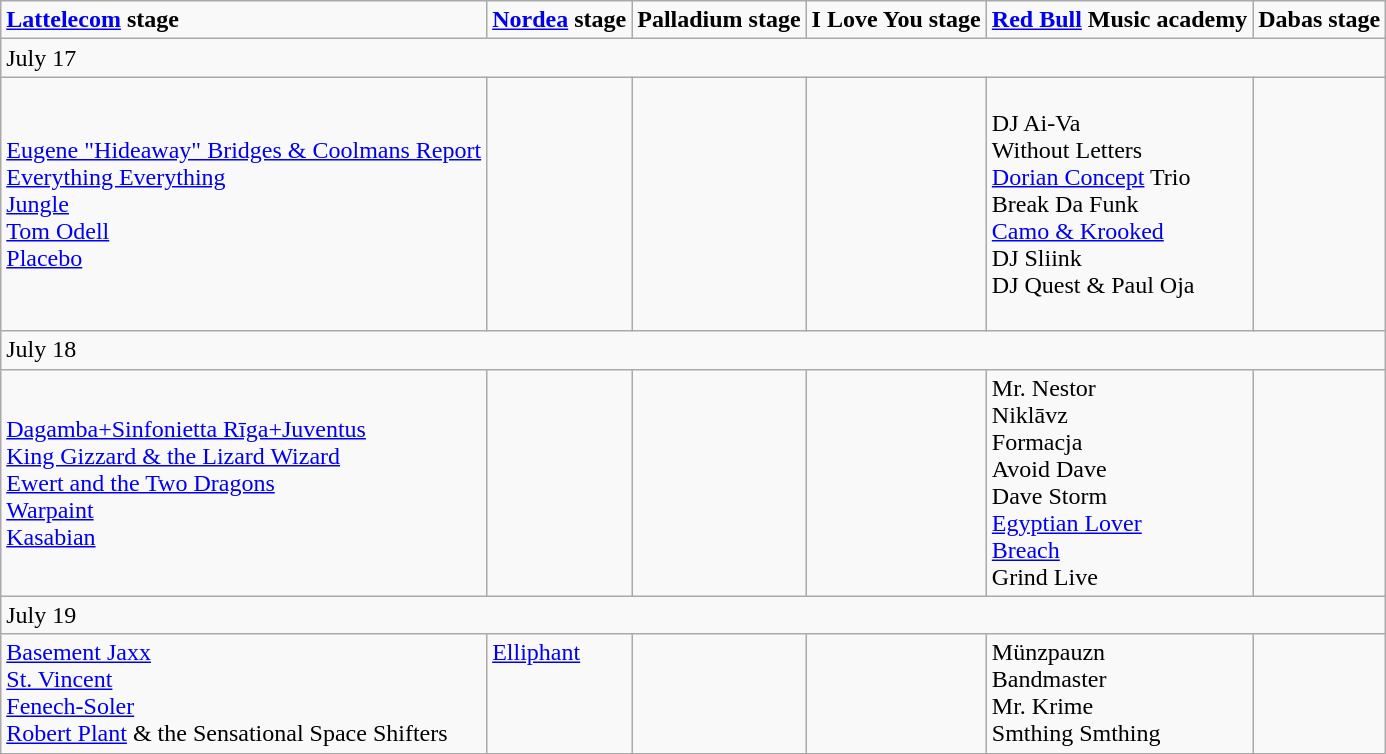<table class="wikitable">
<tr>
<td><strong><a href='#'>Lattelecom</a> stage</strong></td>
<td><strong><a href='#'>Nordea</a> stage</strong></td>
<td><strong>Palladium stage</strong></td>
<td><strong>I Love You stage</strong></td>
<td><strong><a href='#'>Red Bull</a> Music academy</strong></td>
<td><strong>Dabas stage</strong></td>
</tr>
<tr>
<td colspan="6">July 17</td>
</tr>
<tr>
<td><a href='#'>Eugene "Hideaway" Bridges & Coolmans Report</a> <br> <a href='#'>Everything Everything</a><br> <a href='#'>Jungle</a><br> <a href='#'>Tom Odell</a><br> <a href='#'>Placebo</a></td>
<td><br> <br> <br> <br></td>
<td><br> <br> <br> <br> <br> <br> <br></td>
<td><br> <br> <br> <br> <br> <br></td>
<td>DJ Ai-Va <br> Without Letters <br> <a href='#'>Dorian Concept</a> Trio <br> Break Da Funk <br> <a href='#'>Camo & Krooked</a> <br> DJ Sliink <br> DJ Quest & Paul Oja <br></td>
<td><br> <br> <br> <br> <br> <br> <br> <br> <br></td>
</tr>
<tr>
<td colspan="6">July 18</td>
</tr>
<tr>
<td><a href='#'>Dagamba+Sinfonietta Rīga+Juventus</a><br> <a href='#'>King Gizzard & the Lizard Wizard</a><br> <a href='#'>Ewert and the Two Dragons</a><br> <a href='#'>Warpaint</a><br> <a href='#'>Kasabian</a></td>
<td><br> <br> <br> <br></td>
<td><br> <br> <br> <br></td>
<td><br> <br> <br> <br></td>
<td>Mr. Nestor <br> Niklāvz <br> Formacja <br> Avoid Dave <br> Dave Storm  <br> <a href='#'>Egyptian Lover</a> <br> <a href='#'>Breach</a> <br> Grind Live <br></td>
<td><br> <br> <br> <br></td>
</tr>
<tr>
<td colspan="6">July 19</td>
</tr>
<tr>
<td><a href='#'>Basement Jaxx</a><br> <a href='#'>St. Vincent</a> <br> <a href='#'>Fenech-Soler</a><br> <a href='#'>Robert Plant</a> & the Sensational Space Shifters <br></td>
<td><a href='#'>Elliphant</a> <br> <br> <br> <br></td>
<td><br> <br> <br> <br></td>
<td><br> <br> <br> <br></td>
<td>Münzpauzn <br> Bandmaster <br> Mr. Krime <br> Smthing Smthing <br></td>
<td><br> <br> <br> <br></td>
</tr>
</table>
